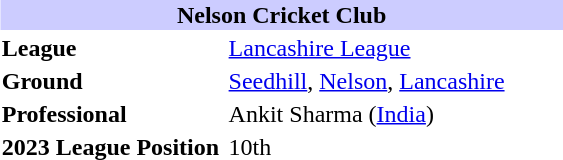<table width=30% border=0 style="float:right;">
<tr>
<th colspan=2 style="background:#ccf"><span><strong>Nelson Cricket Club</strong></span></th>
</tr>
<tr>
<td width=40%><strong>League</strong></td>
<td><a href='#'>Lancashire League</a></td>
</tr>
<tr>
<td><strong>Ground</strong></td>
<td><a href='#'>Seedhill</a>, <a href='#'>Nelson</a>, <a href='#'>Lancashire</a></td>
</tr>
<tr>
<td><strong>Professional</strong></td>
<td Ankit Sharma (cricketer)>Ankit Sharma (<a href='#'>India</a>)</td>
</tr>
<tr>
<td><strong>2023 League Position</strong></td>
<td>10th</td>
</tr>
</table>
